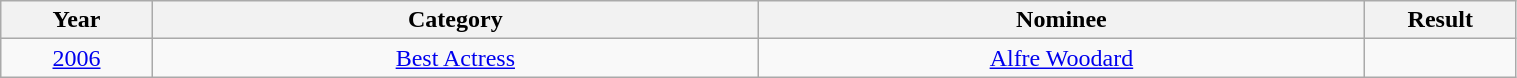<table class="wikitable" width="80%">
<tr>
<th width="10%">Year</th>
<th width="40%">Category</th>
<th width="40%">Nominee</th>
<th width="10%">Result</th>
</tr>
<tr>
<td align="center"><a href='#'>2006</a></td>
<td align="center"><a href='#'>Best Actress</a></td>
<td align="center"><a href='#'>Alfre Woodard</a></td>
<td></td>
</tr>
</table>
